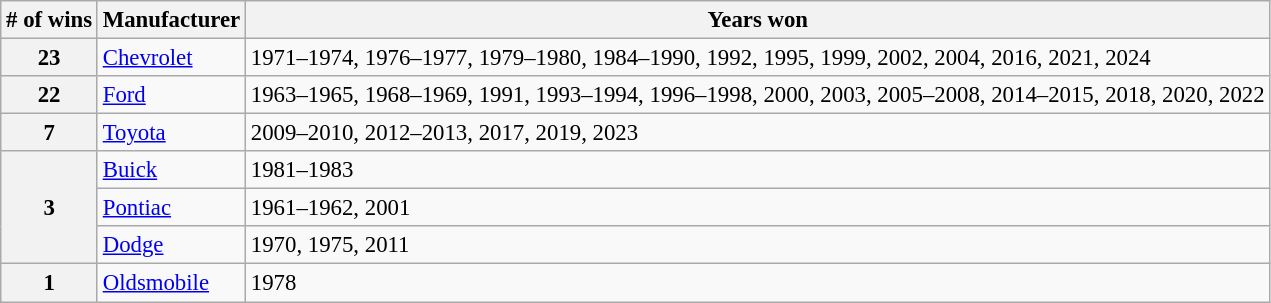<table class="wikitable" style="font-size: 95%;">
<tr>
<th># of wins</th>
<th>Manufacturer</th>
<th>Years won</th>
</tr>
<tr>
<th>23</th>
<td><a href='#'>Chevrolet</a></td>
<td>1971–1974, 1976–1977, 1979–1980, 1984–1990, 1992, 1995, 1999, 2002, 2004, 2016, 2021, 2024</td>
</tr>
<tr>
<th>22</th>
<td><a href='#'>Ford</a></td>
<td>1963–1965, 1968–1969, 1991, 1993–1994, 1996–1998, 2000, 2003, 2005–2008, 2014–2015, 2018, 2020, 2022</td>
</tr>
<tr>
<th>7</th>
<td><a href='#'>Toyota</a></td>
<td>2009–2010, 2012–2013, 2017, 2019, 2023</td>
</tr>
<tr>
<th rowspan="3">3</th>
<td><a href='#'>Buick</a></td>
<td>1981–1983</td>
</tr>
<tr>
<td><a href='#'>Pontiac</a></td>
<td>1961–1962, 2001</td>
</tr>
<tr>
<td><a href='#'>Dodge</a></td>
<td>1970, 1975, 2011</td>
</tr>
<tr>
<th>1</th>
<td><a href='#'>Oldsmobile</a></td>
<td>1978</td>
</tr>
</table>
